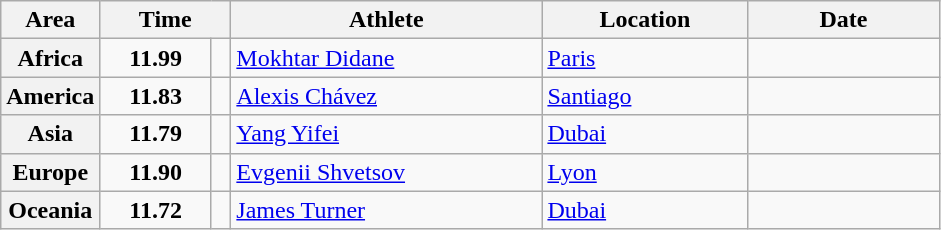<table class="wikitable">
<tr>
<th width="45">Area</th>
<th width="80" colspan="2">Time</th>
<th width="200">Athlete</th>
<th width="130">Location</th>
<th width="120">Date</th>
</tr>
<tr>
<th>Africa</th>
<td align="center"><strong>11.99</strong></td>
<td align="center"></td>
<td> <a href='#'>Mokhtar Didane</a></td>
<td> <a href='#'>Paris</a></td>
<td align="right"></td>
</tr>
<tr>
<th>America</th>
<td align="center"><strong>11.83</strong></td>
<td align="center"></td>
<td> <a href='#'>Alexis Chávez</a></td>
<td> <a href='#'>Santiago</a></td>
<td align="right"></td>
</tr>
<tr>
<th>Asia</th>
<td align="center"><strong>11.79</strong></td>
<td align="center"></td>
<td> <a href='#'>Yang Yifei</a></td>
<td> <a href='#'>Dubai</a></td>
<td align="right"></td>
</tr>
<tr>
<th>Europe</th>
<td align="center"><strong>11.90</strong></td>
<td align="center"></td>
<td> <a href='#'>Evgenii Shvetsov</a></td>
<td> <a href='#'>Lyon</a></td>
<td align="right"></td>
</tr>
<tr>
<th>Oceania</th>
<td align="center"><strong>11.72</strong></td>
<td align="center"><strong></strong></td>
<td> <a href='#'>James Turner</a></td>
<td> <a href='#'>Dubai</a></td>
<td align="right"></td>
</tr>
</table>
